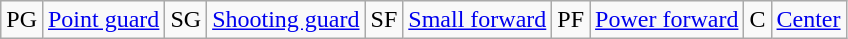<table class="wikitable">
<tr>
<td>PG</td>
<td><a href='#'>Point guard</a></td>
<td>SG</td>
<td><a href='#'>Shooting guard</a></td>
<td>SF</td>
<td><a href='#'>Small forward</a></td>
<td>PF</td>
<td><a href='#'>Power forward</a></td>
<td>C</td>
<td><a href='#'>Center</a></td>
</tr>
</table>
